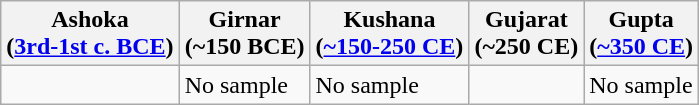<table class="wikitable">
<tr>
<th>Ashoka<br>(<a href='#'>3rd-1st c. BCE</a>)</th>
<th>Girnar<br>(~150 BCE)</th>
<th>Kushana<br>(<a href='#'>~150-250 CE</a>)</th>
<th>Gujarat<br>(~250 CE)</th>
<th>Gupta<br>(<a href='#'>~350 CE</a>)</th>
</tr>
<tr>
<td></td>
<td>No sample</td>
<td>No sample</td>
<td></td>
<td>No sample</td>
</tr>
</table>
